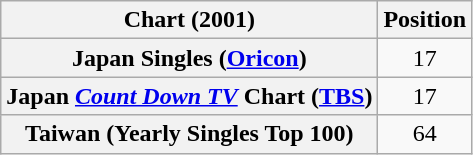<table class="wikitable plainrowheaders" style="text-align:center">
<tr>
<th>Chart (2001)</th>
<th>Position</th>
</tr>
<tr>
<th scope="row">Japan Singles (<a href='#'>Oricon</a>)</th>
<td style="text-align:center;">17</td>
</tr>
<tr>
<th scope="row">Japan <em><a href='#'>Count Down TV</a></em> Chart (<a href='#'>TBS</a>)</th>
<td style="text-align:center;">17</td>
</tr>
<tr>
<th scope="row">Taiwan (Yearly Singles Top 100)</th>
<td style="text-align:center;">64</td>
</tr>
</table>
